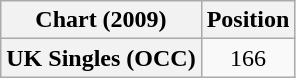<table class="wikitable plainrowheaders">
<tr>
<th>Chart (2009)</th>
<th>Position</th>
</tr>
<tr>
<th scope="row">UK Singles (OCC)</th>
<td style="text-align:center;">166</td>
</tr>
</table>
